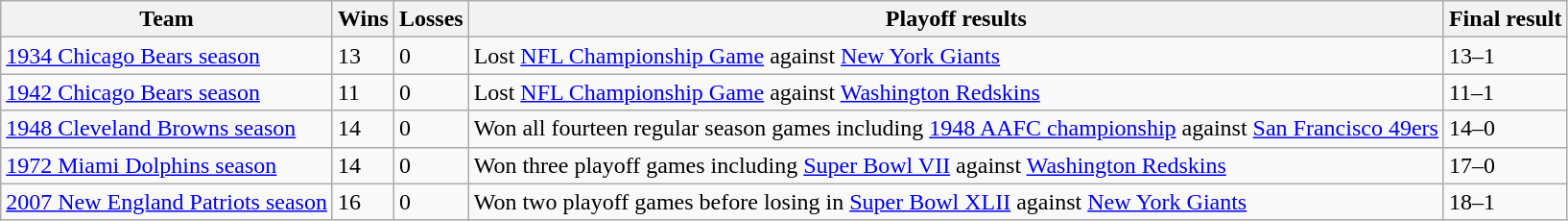<table class="wikitable sortable">
<tr>
<th>Team</th>
<th>Wins</th>
<th>Losses</th>
<th>Playoff results</th>
<th>Final result</th>
</tr>
<tr>
<td><a href='#'>1934 Chicago Bears season</a></td>
<td>13</td>
<td>0</td>
<td>Lost <a href='#'>NFL Championship Game</a> against <a href='#'>New York Giants</a></td>
<td>13–1</td>
</tr>
<tr>
<td><a href='#'>1942 Chicago Bears season</a></td>
<td>11</td>
<td>0</td>
<td>Lost <a href='#'>NFL Championship Game</a> against <a href='#'>Washington Redskins</a></td>
<td>11–1</td>
</tr>
<tr>
<td><a href='#'>1948 Cleveland Browns season</a></td>
<td>14</td>
<td>0</td>
<td>Won all fourteen regular season games including <a href='#'>1948 AAFC championship</a> against <a href='#'>San Francisco 49ers</a></td>
<td>14–0</td>
</tr>
<tr>
<td><a href='#'>1972 Miami Dolphins season</a></td>
<td>14</td>
<td>0</td>
<td>Won three playoff games including <a href='#'>Super Bowl VII</a> against <a href='#'>Washington Redskins</a></td>
<td>17–0</td>
</tr>
<tr>
<td><a href='#'>2007 New England Patriots season</a></td>
<td>16</td>
<td>0</td>
<td>Won two playoff games before losing in <a href='#'>Super Bowl XLII</a> against <a href='#'>New York Giants</a></td>
<td>18–1</td>
</tr>
</table>
